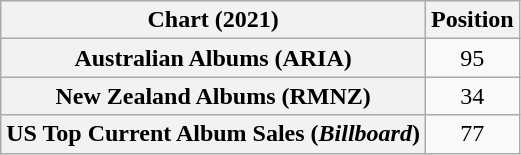<table class="wikitable sortable plainrowheaders" style="text-align:center">
<tr>
<th scope="col">Chart (2021)</th>
<th scope="col">Position</th>
</tr>
<tr>
<th scope="row">Australian Albums (ARIA)</th>
<td>95</td>
</tr>
<tr>
<th scope="row">New Zealand Albums (RMNZ)</th>
<td>34</td>
</tr>
<tr>
<th scope="row">US Top Current Album Sales (<em>Billboard</em>)</th>
<td>77</td>
</tr>
</table>
